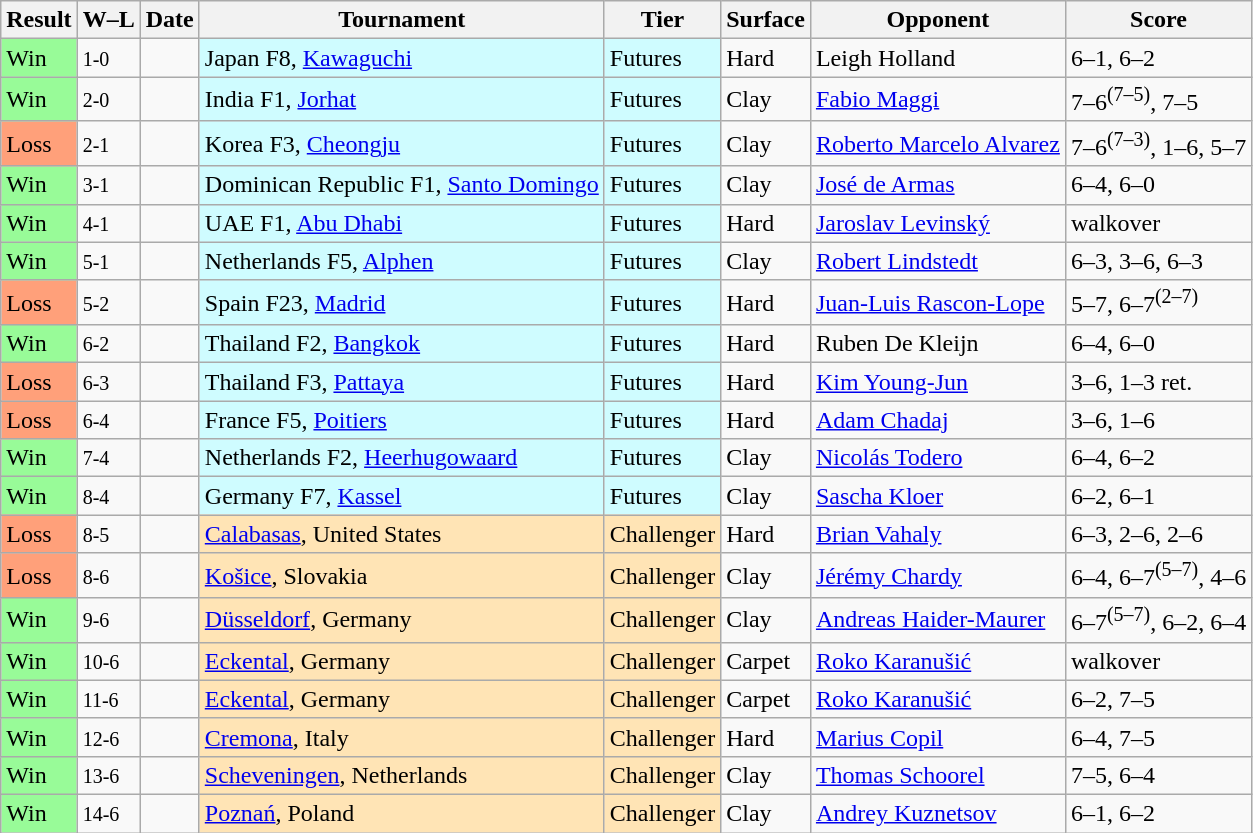<table class="sortable wikitable">
<tr>
<th>Result</th>
<th class="unsortable">W–L</th>
<th>Date</th>
<th>Tournament</th>
<th>Tier</th>
<th>Surface</th>
<th>Opponent</th>
<th class="unsortable">Score</th>
</tr>
<tr>
<td style="background:#98fb98;">Win</td>
<td><small>1-0</small></td>
<td></td>
<td style="background:#cffcff;">Japan F8, <a href='#'>Kawaguchi</a></td>
<td style="background:#cffcff;">Futures</td>
<td>Hard</td>
<td> Leigh Holland</td>
<td>6–1, 6–2</td>
</tr>
<tr>
<td style="background:#98fb98;">Win</td>
<td><small>2-0</small></td>
<td></td>
<td style="background:#cffcff;">India F1, <a href='#'>Jorhat</a></td>
<td style="background:#cffcff;">Futures</td>
<td>Clay</td>
<td> <a href='#'>Fabio Maggi</a></td>
<td>7–6<sup>(7–5)</sup>, 7–5</td>
</tr>
<tr>
<td style="background:#ffa07a;">Loss</td>
<td><small>2-1</small></td>
<td></td>
<td style="background:#cffcff;">Korea F3, <a href='#'>Cheongju</a></td>
<td style="background:#cffcff;">Futures</td>
<td>Clay</td>
<td> <a href='#'>Roberto Marcelo Alvarez</a></td>
<td>7–6<sup>(7–3)</sup>, 1–6, 5–7</td>
</tr>
<tr>
<td style="background:#98fb98;">Win</td>
<td><small>3-1</small></td>
<td></td>
<td style="background:#cffcff;">Dominican Republic F1, <a href='#'>Santo Domingo</a></td>
<td style="background:#cffcff;">Futures</td>
<td>Clay</td>
<td> <a href='#'>José de Armas</a></td>
<td>6–4, 6–0</td>
</tr>
<tr>
<td style="background:#98fb98;">Win</td>
<td><small>4-1</small></td>
<td></td>
<td style="background:#cffcff;">UAE F1, <a href='#'>Abu Dhabi</a></td>
<td style="background:#cffcff;">Futures</td>
<td>Hard</td>
<td> <a href='#'>Jaroslav Levinský</a></td>
<td>walkover</td>
</tr>
<tr>
<td style="background:#98fb98;">Win</td>
<td><small>5-1</small></td>
<td></td>
<td style="background:#cffcff;">Netherlands F5, <a href='#'>Alphen</a></td>
<td style="background:#cffcff;">Futures</td>
<td>Clay</td>
<td> <a href='#'>Robert Lindstedt</a></td>
<td>6–3, 3–6, 6–3</td>
</tr>
<tr>
<td style="background:#ffa07a;">Loss</td>
<td><small>5-2</small></td>
<td></td>
<td style="background:#cffcff;">Spain F23, <a href='#'>Madrid</a></td>
<td style="background:#cffcff;">Futures</td>
<td>Hard</td>
<td> <a href='#'>Juan-Luis Rascon-Lope</a></td>
<td>5–7, 6–7<sup>(2–7)</sup></td>
</tr>
<tr>
<td style="background:#98fb98;">Win</td>
<td><small>6-2</small></td>
<td></td>
<td style="background:#cffcff;">Thailand F2, <a href='#'>Bangkok</a></td>
<td style="background:#cffcff;">Futures</td>
<td>Hard</td>
<td> Ruben De Kleijn</td>
<td>6–4, 6–0</td>
</tr>
<tr>
<td style="background:#ffa07a;">Loss</td>
<td><small>6-3</small></td>
<td></td>
<td style="background:#cffcff;">Thailand F3, <a href='#'>Pattaya</a></td>
<td style="background:#cffcff;">Futures</td>
<td>Hard</td>
<td> <a href='#'>Kim Young-Jun</a></td>
<td>3–6, 1–3 ret.</td>
</tr>
<tr>
<td style="background:#ffa07a;">Loss</td>
<td><small>6-4</small></td>
<td></td>
<td style="background:#cffcff;">France F5, <a href='#'>Poitiers</a></td>
<td style="background:#cffcff;">Futures</td>
<td>Hard</td>
<td> <a href='#'>Adam Chadaj</a></td>
<td>3–6, 1–6</td>
</tr>
<tr>
<td style="background:#98fb98;">Win</td>
<td><small>7-4</small></td>
<td></td>
<td style="background:#cffcff;">Netherlands F2, <a href='#'>Heerhugowaard</a></td>
<td style="background:#cffcff;">Futures</td>
<td>Clay</td>
<td> <a href='#'>Nicolás Todero</a></td>
<td>6–4, 6–2</td>
</tr>
<tr>
<td style="background:#98fb98;">Win</td>
<td><small>8-4</small></td>
<td></td>
<td style="background:#cffcff;">Germany F7, <a href='#'>Kassel</a></td>
<td style="background:#cffcff;">Futures</td>
<td>Clay</td>
<td> <a href='#'>Sascha Kloer</a></td>
<td>6–2, 6–1</td>
</tr>
<tr>
<td style="background:#ffa07a;">Loss</td>
<td><small>8-5</small></td>
<td></td>
<td style="background:moccasin;"><a href='#'>Calabasas</a>, United States</td>
<td style="background:moccasin;">Challenger</td>
<td>Hard</td>
<td> <a href='#'>Brian Vahaly</a></td>
<td>6–3, 2–6, 2–6</td>
</tr>
<tr>
<td style="background:#ffa07a;">Loss</td>
<td><small>8-6</small></td>
<td></td>
<td style="background:moccasin;"><a href='#'>Košice</a>, Slovakia</td>
<td style="background:moccasin;">Challenger</td>
<td>Clay</td>
<td> <a href='#'>Jérémy Chardy</a></td>
<td>6–4, 6–7<sup>(5–7)</sup>, 4–6</td>
</tr>
<tr>
<td style="background:#98fb98;">Win</td>
<td><small>9-6</small></td>
<td></td>
<td style="background:moccasin;"><a href='#'>Düsseldorf</a>, Germany</td>
<td style="background:moccasin;">Challenger</td>
<td>Clay</td>
<td> <a href='#'>Andreas Haider-Maurer</a></td>
<td>6–7<sup>(5–7)</sup>, 6–2, 6–4</td>
</tr>
<tr>
<td style="background:#98fb98;">Win</td>
<td><small>10-6</small></td>
<td></td>
<td style="background:moccasin;"><a href='#'>Eckental</a>, Germany</td>
<td style="background:moccasin;">Challenger</td>
<td>Carpet</td>
<td> <a href='#'>Roko Karanušić</a></td>
<td>walkover</td>
</tr>
<tr>
<td style="background:#98fb98;">Win</td>
<td><small>11-6</small></td>
<td></td>
<td style="background:moccasin;"><a href='#'>Eckental</a>, Germany</td>
<td style="background:moccasin;">Challenger</td>
<td>Carpet</td>
<td> <a href='#'>Roko Karanušić</a></td>
<td>6–2, 7–5</td>
</tr>
<tr>
<td style="background:#98fb98;">Win</td>
<td><small>12-6</small></td>
<td></td>
<td style="background:moccasin;"><a href='#'>Cremona</a>, Italy</td>
<td style="background:moccasin;">Challenger</td>
<td>Hard</td>
<td> <a href='#'>Marius Copil</a></td>
<td>6–4, 7–5</td>
</tr>
<tr>
<td style="background:#98fb98;">Win</td>
<td><small>13-6</small></td>
<td></td>
<td style="background:moccasin;"><a href='#'>Scheveningen</a>, Netherlands</td>
<td style="background:moccasin;">Challenger</td>
<td>Clay</td>
<td> <a href='#'>Thomas Schoorel</a></td>
<td>7–5, 6–4</td>
</tr>
<tr>
<td style="background:#98fb98;">Win</td>
<td><small>14-6</small></td>
<td></td>
<td style="background:moccasin;"><a href='#'>Poznań</a>, Poland</td>
<td style="background:moccasin;">Challenger</td>
<td>Clay</td>
<td> <a href='#'>Andrey Kuznetsov</a></td>
<td>6–1, 6–2</td>
</tr>
</table>
